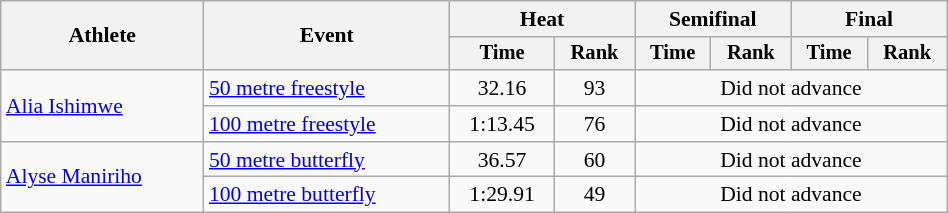<table class="wikitable" style="text-align:center; font-size:90%; width:50%;">
<tr>
<th rowspan="2">Athlete</th>
<th rowspan="2">Event</th>
<th colspan="2">Heat</th>
<th colspan="2">Semifinal</th>
<th colspan="2">Final</th>
</tr>
<tr style="font-size:95%">
<th>Time</th>
<th>Rank</th>
<th>Time</th>
<th>Rank</th>
<th>Time</th>
<th>Rank</th>
</tr>
<tr>
<td align=left rowspan=2><a href='#'>Alia Ishimwe</a></td>
<td align=left><a href='#'>50 metre freestyle</a></td>
<td>32.16</td>
<td>93</td>
<td colspan=4>Did not advance</td>
</tr>
<tr>
<td align=left><a href='#'>100 metre freestyle</a></td>
<td>1:13.45</td>
<td>76</td>
<td colspan=4>Did not advance</td>
</tr>
<tr>
<td align=left rowspan=2><a href='#'>Alyse Maniriho</a></td>
<td align=left><a href='#'>50 metre butterfly</a></td>
<td>36.57</td>
<td>60</td>
<td colspan=4>Did not advance</td>
</tr>
<tr>
<td align=left><a href='#'>100 metre butterfly</a></td>
<td>1:29.91</td>
<td>49</td>
<td colspan=4>Did not advance</td>
</tr>
</table>
